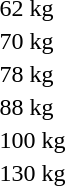<table>
<tr>
<td rowspan=2>62 kg</td>
<td rowspan=2></td>
<td rowspan=2></td>
<td></td>
</tr>
<tr>
<td></td>
</tr>
<tr>
<td rowspan=2>70 kg</td>
<td rowspan=2></td>
<td rowspan=2></td>
<td></td>
</tr>
<tr>
<td></td>
</tr>
<tr>
<td rowspan=2>78 kg</td>
<td rowspan=2></td>
<td rowspan=2></td>
<td></td>
</tr>
<tr>
<td></td>
</tr>
<tr>
<td rowspan=2>88 kg</td>
<td rowspan=2></td>
<td rowspan=2></td>
<td></td>
</tr>
<tr>
<td></td>
</tr>
<tr>
<td rowspan=2>100 kg</td>
<td rowspan=2></td>
<td rowspan=2></td>
<td></td>
</tr>
<tr>
<td></td>
</tr>
<tr>
<td>130 kg</td>
<td></td>
<td></td>
<td></td>
</tr>
</table>
